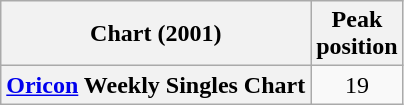<table class="wikitable plainrowheaders" style="text-align:center;">
<tr>
<th>Chart (2001)</th>
<th>Peak<br>position</th>
</tr>
<tr>
<th scope="row"><a href='#'>Oricon</a> Weekly Singles Chart</th>
<td>19</td>
</tr>
</table>
